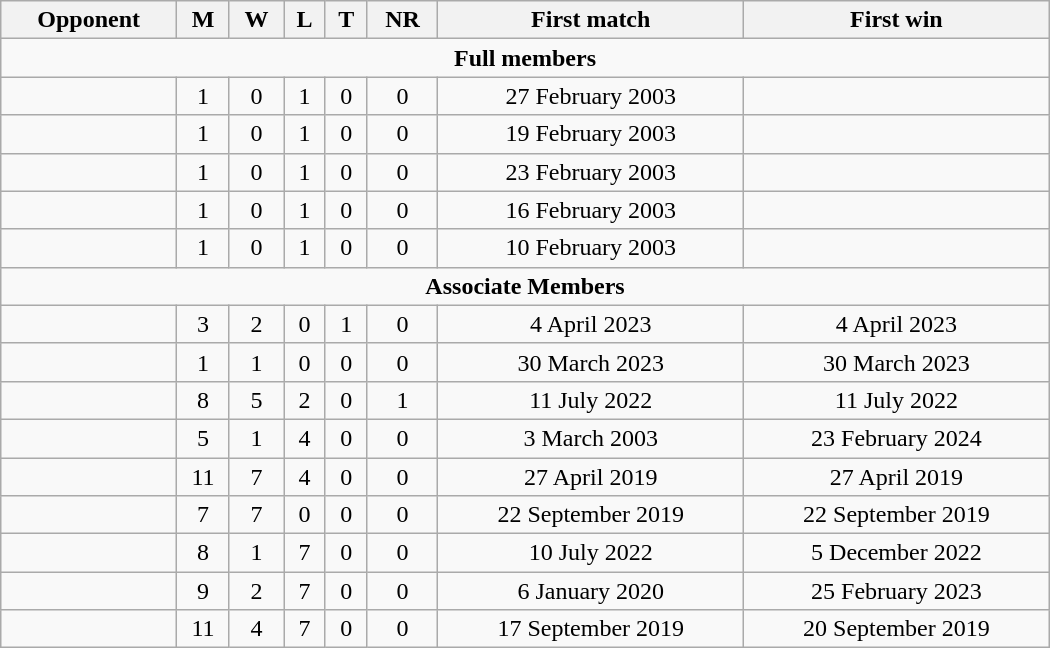<table class="sortable wikitable" style="text-align: center; width: 700px;">
<tr>
<th>Opponent</th>
<th>M</th>
<th>W</th>
<th>L</th>
<th>T</th>
<th>NR</th>
<th>First match</th>
<th>First win</th>
</tr>
<tr>
<td colspan="8" style="text-align:center;"><strong> Full members</strong></td>
</tr>
<tr>
<td style="text-align:left;"></td>
<td>1</td>
<td>0</td>
<td>1</td>
<td>0</td>
<td>0</td>
<td>27 February 2003</td>
<td></td>
</tr>
<tr>
<td style="text-align:left;"></td>
<td>1</td>
<td>0</td>
<td>1</td>
<td>0</td>
<td>0</td>
<td>19 February 2003</td>
<td></td>
</tr>
<tr>
<td style="text-align:left;"></td>
<td>1</td>
<td>0</td>
<td>1</td>
<td>0</td>
<td>0</td>
<td>23 February 2003</td>
<td></td>
</tr>
<tr>
<td style="text-align:left;"></td>
<td>1</td>
<td>0</td>
<td>1</td>
<td>0</td>
<td>0</td>
<td>16 February 2003</td>
<td></td>
</tr>
<tr>
<td style="text-align:left;"></td>
<td>1</td>
<td>0</td>
<td>1</td>
<td>0</td>
<td>0</td>
<td>10 February 2003</td>
<td></td>
</tr>
<tr>
<td colspan="8" style="text-align:center;"><strong> Associate Members</strong></td>
</tr>
<tr>
<td style="text-align:left;"></td>
<td>3</td>
<td>2</td>
<td>0</td>
<td>1</td>
<td>0</td>
<td>4 April 2023</td>
<td>4 April 2023</td>
</tr>
<tr>
<td style="text-align:left;"></td>
<td>1</td>
<td>1</td>
<td>0</td>
<td>0</td>
<td>0</td>
<td>30 March 2023</td>
<td>30 March 2023</td>
</tr>
<tr>
<td style="text-align:left;"></td>
<td>8</td>
<td>5</td>
<td>2</td>
<td>0</td>
<td>1</td>
<td>11 July 2022</td>
<td>11 July 2022</td>
</tr>
<tr>
<td style="text-align:left;"></td>
<td>5</td>
<td>1</td>
<td>4</td>
<td>0</td>
<td>0</td>
<td>3 March 2003</td>
<td>23 February 2024</td>
</tr>
<tr>
<td style="text-align:left;"></td>
<td>11</td>
<td>7</td>
<td>4</td>
<td>0</td>
<td>0</td>
<td>27 April 2019</td>
<td>27 April 2019</td>
</tr>
<tr>
<td style="text-align:left;"></td>
<td>7</td>
<td>7</td>
<td>0</td>
<td>0</td>
<td>0</td>
<td>22 September 2019</td>
<td>22 September 2019</td>
</tr>
<tr>
<td style="text-align:left;"></td>
<td>8</td>
<td>1</td>
<td>7</td>
<td>0</td>
<td>0</td>
<td>10 July 2022</td>
<td>5 December 2022</td>
</tr>
<tr>
<td style="text-align:left;"></td>
<td>9</td>
<td>2</td>
<td>7</td>
<td>0</td>
<td>0</td>
<td>6 January 2020</td>
<td>25 February 2023</td>
</tr>
<tr>
<td style="text-align:left;"></td>
<td>11</td>
<td>4</td>
<td>7</td>
<td>0</td>
<td>0</td>
<td>17 September 2019</td>
<td>20 September 2019</td>
</tr>
</table>
